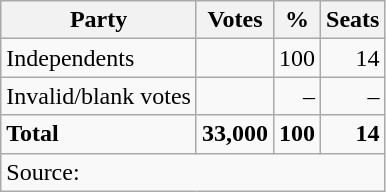<table class=wikitable style=text-align:right>
<tr>
<th>Party</th>
<th>Votes</th>
<th>%</th>
<th>Seats</th>
</tr>
<tr>
<td align=left>Independents</td>
<td></td>
<td>100</td>
<td>14</td>
</tr>
<tr>
<td align=left>Invalid/blank votes</td>
<td></td>
<td>–</td>
<td>–</td>
</tr>
<tr>
<td align=left><strong>Total</strong></td>
<td><strong>33,000</strong></td>
<td><strong>100</strong></td>
<td><strong>14</strong></td>
</tr>
<tr>
<td colspan=4 align=left>Source: </td>
</tr>
</table>
